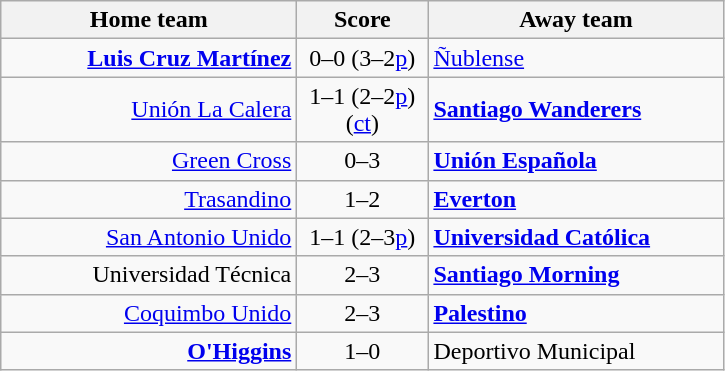<table class="wikitable" style="text-align: center">
<tr>
<th width=190>Home team</th>
<th width=80>Score</th>
<th width=190>Away team</th>
</tr>
<tr>
<td align=right><strong><a href='#'>Luis Cruz Martínez</a></strong></td>
<td>0–0 (3–2<a href='#'>p</a>)</td>
<td align=left><a href='#'>Ñublense</a></td>
</tr>
<tr>
<td align=right><a href='#'>Unión La Calera</a></td>
<td>1–1 (2–2<a href='#'>p</a>) (<a href='#'>ct</a>)</td>
<td align=left><strong><a href='#'>Santiago Wanderers</a></strong></td>
</tr>
<tr>
<td align=right><a href='#'>Green Cross</a></td>
<td>0–3</td>
<td align=left><strong><a href='#'>Unión Española</a></strong></td>
</tr>
<tr>
<td align=right><a href='#'>Trasandino</a></td>
<td>1–2</td>
<td align=left><strong><a href='#'>Everton</a></strong></td>
</tr>
<tr>
<td align=right><a href='#'>San Antonio Unido</a></td>
<td>1–1 (2–3<a href='#'>p</a>)</td>
<td align=left><strong><a href='#'>Universidad Católica</a></strong></td>
</tr>
<tr>
<td align=right>Universidad Técnica</td>
<td>2–3</td>
<td align=left><strong><a href='#'>Santiago Morning</a></strong></td>
</tr>
<tr>
<td align=right><a href='#'>Coquimbo Unido</a></td>
<td>2–3</td>
<td align=left><strong><a href='#'>Palestino</a></strong></td>
</tr>
<tr>
<td align=right><strong><a href='#'>O'Higgins</a></strong></td>
<td>1–0</td>
<td align=left>Deportivo Municipal</td>
</tr>
</table>
